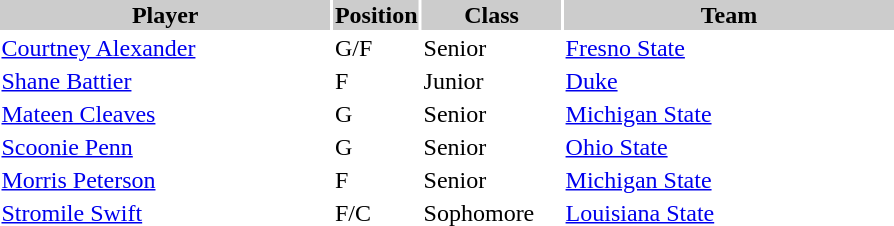<table style="width:600px" "border:'1' 'solid' 'gray'">
<tr>
<th style="background:#ccc; width:40%;">Player</th>
<th style="background:#ccc; width:4%;">Position</th>
<th style="background:#ccc; width:16%;">Class</th>
<th style="background:#ccc; width:40%;">Team</th>
</tr>
<tr>
<td><a href='#'>Courtney Alexander</a></td>
<td>G/F</td>
<td>Senior</td>
<td><a href='#'>Fresno State</a></td>
</tr>
<tr>
<td><a href='#'>Shane Battier</a></td>
<td>F</td>
<td>Junior</td>
<td><a href='#'>Duke</a></td>
</tr>
<tr>
<td><a href='#'>Mateen Cleaves</a></td>
<td>G</td>
<td>Senior</td>
<td><a href='#'>Michigan State</a></td>
</tr>
<tr>
<td><a href='#'>Scoonie Penn</a></td>
<td>G</td>
<td>Senior</td>
<td><a href='#'>Ohio State</a></td>
</tr>
<tr>
<td><a href='#'>Morris Peterson</a></td>
<td>F</td>
<td>Senior</td>
<td><a href='#'>Michigan State</a></td>
</tr>
<tr>
<td><a href='#'>Stromile Swift</a></td>
<td>F/C</td>
<td>Sophomore</td>
<td><a href='#'>Louisiana State</a></td>
</tr>
</table>
